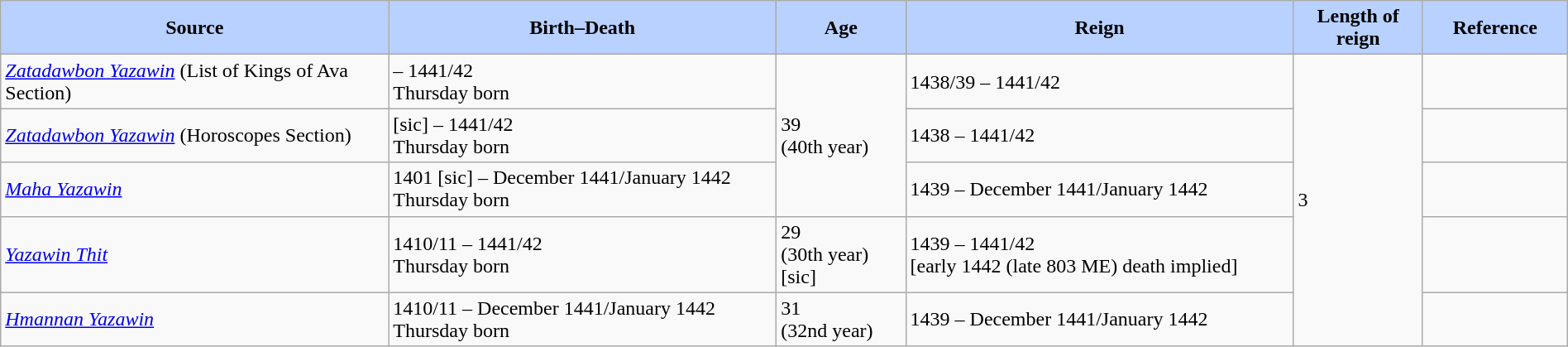<table width=100% class="wikitable">
<tr>
<th style="background-color:#B9D1FF" width=15%>Source</th>
<th style="background-color:#B9D1FF" width=15%>Birth–Death</th>
<th style="background-color:#B9D1FF" width=5%>Age</th>
<th style="background-color:#B9D1FF" width=15%>Reign</th>
<th style="background-color:#B9D1FF" width=5%>Length of reign</th>
<th style="background-color:#B9D1FF" width=5%>Reference</th>
</tr>
<tr>
<td><em><a href='#'>Zatadawbon Yazawin</a></em> (List of Kings of Ava Section)</td>
<td> – 1441/42 <br> Thursday born</td>
<td rowspan="3">39 <br> (40th year)</td>
<td>1438/39 – 1441/42</td>
<td rowspan="5">3</td>
<td></td>
</tr>
<tr>
<td><em><a href='#'>Zatadawbon Yazawin</a></em> (Horoscopes Section)</td>
<td> [sic] – 1441/42 <br> Thursday born</td>
<td>1438 – 1441/42</td>
<td></td>
</tr>
<tr>
<td><em><a href='#'>Maha Yazawin</a></em></td>
<td> 1401 [sic] – December 1441/January 1442 <br> Thursday born</td>
<td>1439 – December 1441/January 1442</td>
<td></td>
</tr>
<tr>
<td><em><a href='#'>Yazawin Thit</a></em></td>
<td>1410/11 – 1441/42 <br> Thursday born</td>
<td>29 <br> (30th year) [sic]</td>
<td>1439 – 1441/42 <br> [early 1442 (late 803 ME) death implied]</td>
<td></td>
</tr>
<tr>
<td><em><a href='#'>Hmannan Yazawin</a></em></td>
<td>1410/11 – December 1441/January 1442 <br> Thursday born</td>
<td>31 <br> (32nd year)</td>
<td>1439 – December 1441/January 1442</td>
<td></td>
</tr>
</table>
